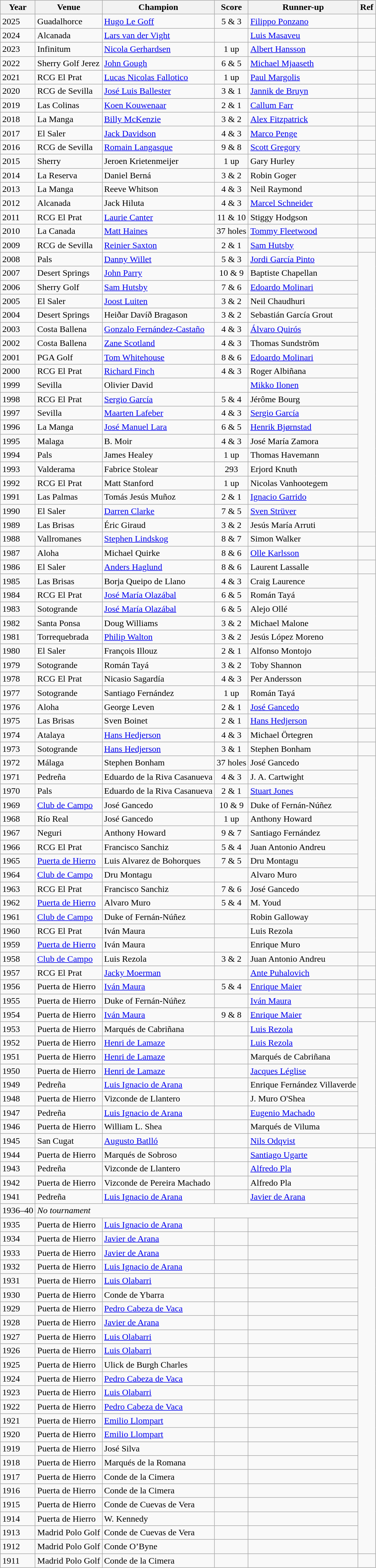<table class="wikitable plainrowheaders">
<tr>
<th class="wikitable sortable">Year</th>
<th>Venue</th>
<th>Champion</th>
<th>Score</th>
<th>Runner-up</th>
<th>Ref</th>
</tr>
<tr>
<td>2025</td>
<td>Guadalhorce</td>
<td> <a href='#'>Hugo Le Goff</a></td>
<td align="center">5 & 3</td>
<td> <a href='#'>Filippo Ponzano</a></td>
<td></td>
</tr>
<tr>
<td>2024</td>
<td>Alcanada</td>
<td> <a href='#'>Lars van der Vight</a></td>
<td align="center"></td>
<td> <a href='#'>Luis Masaveu</a></td>
<td></td>
</tr>
<tr>
<td>2023</td>
<td>Infinitum</td>
<td> <a href='#'>Nicola Gerhardsen</a></td>
<td align="center">1 up</td>
<td> <a href='#'>Albert Hansson</a></td>
<td></td>
</tr>
<tr>
<td>2022</td>
<td>Sherry Golf Jerez</td>
<td> <a href='#'>John Gough</a></td>
<td align="center">6 & 5</td>
<td> <a href='#'>Michael Mjaaseth</a></td>
<td></td>
</tr>
<tr>
<td>2021</td>
<td>RCG El Prat</td>
<td> <a href='#'>Lucas Nicolas Fallotico</a></td>
<td align="center">1 up</td>
<td> <a href='#'>Paul Margolis</a></td>
<td></td>
</tr>
<tr>
<td>2020</td>
<td>RCG de Sevilla</td>
<td> <a href='#'>José Luis Ballester</a></td>
<td align="center">3 & 1</td>
<td> <a href='#'>Jannik de Bruyn</a></td>
<td></td>
</tr>
<tr>
<td>2019</td>
<td>Las Colinas</td>
<td> <a href='#'>Koen Kouwenaar</a></td>
<td align="center">2 & 1</td>
<td> <a href='#'>Callum Farr</a></td>
<td></td>
</tr>
<tr>
<td>2018</td>
<td>La Manga</td>
<td> <a href='#'>Billy McKenzie</a></td>
<td align="center">3 & 2</td>
<td> <a href='#'>Alex Fitzpatrick</a></td>
<td></td>
</tr>
<tr>
<td>2017</td>
<td>El Saler</td>
<td> <a href='#'>Jack Davidson</a></td>
<td align="center">4 & 3</td>
<td> <a href='#'>Marco Penge</a></td>
<td></td>
</tr>
<tr>
<td>2016</td>
<td>RCG de Sevilla</td>
<td> <a href='#'>Romain Langasque</a></td>
<td align="center">9 & 8</td>
<td> <a href='#'>Scott Gregory</a></td>
<td></td>
</tr>
<tr>
<td>2015</td>
<td>Sherry</td>
<td> Jeroen Krietenmeijer</td>
<td align="center">1 up</td>
<td> Gary Hurley</td>
<td></td>
</tr>
<tr>
<td>2014</td>
<td>La Reserva</td>
<td> Daniel Berná</td>
<td align="center">3 & 2</td>
<td> Robin Goger</td>
<td></td>
</tr>
<tr>
<td>2013</td>
<td>La Manga</td>
<td> Reeve Whitson</td>
<td align="center">4 & 3</td>
<td> Neil Raymond</td>
<td></td>
</tr>
<tr>
<td>2012</td>
<td>Alcanada</td>
<td> Jack Hiluta</td>
<td align="center">4 & 3</td>
<td> <a href='#'>Marcel Schneider</a></td>
<td></td>
</tr>
<tr>
<td>2011</td>
<td>RCG El Prat</td>
<td> <a href='#'>Laurie Canter</a></td>
<td align="center">11 & 10</td>
<td> Stiggy Hodgson</td>
<td></td>
</tr>
<tr>
<td>2010</td>
<td>La Canada</td>
<td> <a href='#'>Matt Haines</a></td>
<td align="center">37 holes</td>
<td> <a href='#'>Tommy Fleetwood</a></td>
<td></td>
</tr>
<tr>
<td>2009</td>
<td>RCG de Sevilla</td>
<td> <a href='#'>Reinier Saxton</a></td>
<td align="center">2 & 1</td>
<td> <a href='#'>Sam Hutsby</a></td>
<td></td>
</tr>
<tr>
<td>2008</td>
<td>Pals</td>
<td> <a href='#'>Danny Willet</a></td>
<td align="center">5 & 3</td>
<td> <a href='#'>Jordi García Pinto</a></td>
</tr>
<tr>
<td>2007</td>
<td>Desert Springs</td>
<td> <a href='#'>John Parry</a></td>
<td align="center">10 & 9</td>
<td> Baptiste Chapellan</td>
</tr>
<tr>
<td>2006</td>
<td>Sherry Golf</td>
<td> <a href='#'>Sam Hutsby</a></td>
<td align="center">7 & 6</td>
<td> <a href='#'>Edoardo Molinari</a></td>
</tr>
<tr>
<td>2005</td>
<td>El Saler</td>
<td> <a href='#'>Joost Luiten</a></td>
<td align="center">3 & 2</td>
<td> Neil Chaudhuri</td>
</tr>
<tr>
<td>2004</td>
<td>Desert Springs</td>
<td> Heiðar Davíð Bragason</td>
<td align="center">3 & 2</td>
<td> Sebastián García Grout</td>
</tr>
<tr>
<td>2003</td>
<td>Costa Ballena</td>
<td> <a href='#'>Gonzalo Fernández-Castaño</a></td>
<td align="center">4 & 3</td>
<td> <a href='#'>Álvaro Quirós</a></td>
</tr>
<tr>
<td>2002</td>
<td>Costa Ballena</td>
<td> <a href='#'>Zane Scotland</a></td>
<td align="center">4 & 3</td>
<td> Thomas Sundström</td>
</tr>
<tr>
<td>2001</td>
<td>PGA Golf</td>
<td> <a href='#'>Tom Whitehouse</a></td>
<td align="center">8 & 6</td>
<td> <a href='#'>Edoardo Molinari</a></td>
</tr>
<tr>
<td>2000</td>
<td>RCG El Prat</td>
<td> <a href='#'>Richard Finch</a></td>
<td align="center">4 & 3</td>
<td> Roger Albiñana</td>
</tr>
<tr>
<td>1999</td>
<td>Sevilla</td>
<td> Olivier David</td>
<td align="center"></td>
<td> <a href='#'>Mikko Ilonen</a></td>
</tr>
<tr>
<td>1998</td>
<td>RCG El Prat</td>
<td> <a href='#'>Sergio García</a></td>
<td align="center">5 & 4</td>
<td> Jérôme Bourg</td>
</tr>
<tr>
<td>1997</td>
<td>Sevilla</td>
<td> <a href='#'>Maarten Lafeber</a></td>
<td align="center">4 & 3</td>
<td> <a href='#'>Sergio García</a></td>
</tr>
<tr>
<td>1996</td>
<td>La Manga</td>
<td> <a href='#'>José Manuel Lara</a></td>
<td align="center">6 & 5</td>
<td> <a href='#'>Henrik Bjørnstad</a></td>
</tr>
<tr>
<td>1995</td>
<td>Malaga</td>
<td>B. Moir</td>
<td align="center">4 & 3</td>
<td> José María Zamora</td>
</tr>
<tr>
<td>1994</td>
<td>Pals</td>
<td> James Healey</td>
<td align="center">1 up</td>
<td> Thomas Havemann</td>
</tr>
<tr>
<td>1993</td>
<td>Valderama</td>
<td> Fabrice Stolear</td>
<td align="center">293</td>
<td> Erjord Knuth</td>
</tr>
<tr>
<td>1992</td>
<td>RCG El Prat</td>
<td> Matt Stanford</td>
<td align="center">1 up</td>
<td> Nicolas Vanhootegem</td>
</tr>
<tr>
<td>1991</td>
<td>Las Palmas</td>
<td> Tomás Jesús Muñoz</td>
<td align="center">2 & 1</td>
<td> <a href='#'>Ignacio Garrido</a></td>
</tr>
<tr>
<td>1990</td>
<td>El Saler</td>
<td> <a href='#'>Darren Clarke</a></td>
<td align="center">7 & 5</td>
<td> <a href='#'>Sven Strüver</a></td>
</tr>
<tr>
<td>1989</td>
<td>Las Brisas</td>
<td> Éric Giraud</td>
<td align="center">3 & 2</td>
<td> Jesús María Arruti</td>
</tr>
<tr>
<td>1988</td>
<td>Vallromanes</td>
<td> <a href='#'>Stephen Lindskog</a></td>
<td align="center">8 & 7</td>
<td> Simon Walker</td>
<td></td>
</tr>
<tr>
<td>1987</td>
<td>Aloha</td>
<td> Michael Quirke</td>
<td align="center">8 & 6</td>
<td> <a href='#'>Olle Karlsson</a></td>
<td></td>
</tr>
<tr>
<td>1986</td>
<td>El Saler</td>
<td> <a href='#'>Anders Haglund</a></td>
<td align="center">8 & 6</td>
<td> Laurent Lassalle</td>
<td></td>
</tr>
<tr>
<td>1985</td>
<td>Las Brisas</td>
<td> Borja Queipo de Llano</td>
<td align="center">4 & 3</td>
<td> Craig Laurence</td>
</tr>
<tr>
<td>1984</td>
<td>RCG El Prat</td>
<td> <a href='#'>José María Olazábal</a></td>
<td align="center">6 & 5</td>
<td> Román Tayá</td>
</tr>
<tr>
<td>1983</td>
<td>Sotogrande</td>
<td> <a href='#'>José María Olazábal</a></td>
<td align="center">6 & 5</td>
<td> Alejo Ollé</td>
</tr>
<tr>
<td>1982</td>
<td>Santa Ponsa</td>
<td>Doug Williams</td>
<td align="center">3 & 2</td>
<td> Michael Malone</td>
</tr>
<tr>
<td>1981</td>
<td>Torrequebrada</td>
<td> <a href='#'>Philip Walton</a></td>
<td align="center">3 & 2</td>
<td> Jesús López Moreno</td>
</tr>
<tr>
<td>1980</td>
<td>El Saler</td>
<td> François Illouz</td>
<td align="center">2 & 1</td>
<td> Alfonso Montojo</td>
</tr>
<tr>
<td>1979</td>
<td>Sotogrande</td>
<td> Román Tayá</td>
<td align="center">3 & 2</td>
<td> Toby Shannon</td>
</tr>
<tr>
<td>1978</td>
<td>RCG El Prat</td>
<td> Nicasio Sagardía</td>
<td align="center">4 & 3</td>
<td> Per Andersson</td>
<td></td>
</tr>
<tr>
<td>1977</td>
<td>Sotogrande</td>
<td> Santiago Fernández</td>
<td align="center">1 up</td>
<td> Román Tayá</td>
</tr>
<tr>
<td>1976</td>
<td>Aloha</td>
<td> George Leven</td>
<td align="center">2 & 1</td>
<td> <a href='#'>José Gancedo</a></td>
</tr>
<tr>
<td>1975</td>
<td>Las Brisas</td>
<td> Sven Boinet</td>
<td align="center">2 & 1</td>
<td> <a href='#'>Hans Hedjerson</a></td>
<td></td>
</tr>
<tr>
<td>1974</td>
<td>Atalaya</td>
<td> <a href='#'>Hans Hedjerson</a></td>
<td align="center">4 & 3</td>
<td> Michael Örtegren</td>
<td></td>
</tr>
<tr>
<td>1973</td>
<td>Sotogrande</td>
<td> <a href='#'>Hans Hedjerson</a></td>
<td align="center">3 & 1</td>
<td> Stephen Bonham</td>
<td></td>
</tr>
<tr>
<td>1972</td>
<td>Málaga</td>
<td> Stephen Bonham</td>
<td align="center">37 holes</td>
<td> José Gancedo</td>
</tr>
<tr>
<td>1971</td>
<td>Pedreña</td>
<td> Eduardo de la Riva Casanueva</td>
<td align="center">4 & 3</td>
<td>J. A. Cartwight</td>
</tr>
<tr>
<td>1970</td>
<td>Pals</td>
<td> Eduardo de la Riva Casanueva</td>
<td align="center">2 & 1</td>
<td> <a href='#'>Stuart Jones</a></td>
</tr>
<tr>
<td>1969</td>
<td><a href='#'>Club de Campo</a></td>
<td> José Gancedo</td>
<td align="center">10 & 9</td>
<td> Duke of Fernán-Núñez</td>
</tr>
<tr>
<td>1968</td>
<td>Río Real</td>
<td> José Gancedo</td>
<td align="center">1 up</td>
<td>Anthony Howard</td>
</tr>
<tr>
<td>1967</td>
<td>Neguri</td>
<td>Anthony Howard</td>
<td align="center">9 & 7</td>
<td> Santiago Fernández</td>
</tr>
<tr>
<td>1966</td>
<td>RCG El Prat</td>
<td> Francisco Sanchiz</td>
<td align="center">5 & 4</td>
<td> Juan Antonio Andreu</td>
</tr>
<tr>
<td>1965</td>
<td><a href='#'>Puerta de Hierro</a></td>
<td> Luis Alvarez de Bohorques</td>
<td align="center">7 & 5</td>
<td> Dru Montagu</td>
</tr>
<tr>
<td>1964</td>
<td><a href='#'>Club de Campo</a></td>
<td> Dru Montagu</td>
<td></td>
<td> Alvaro Muro</td>
</tr>
<tr>
<td>1963</td>
<td>RCG El Prat</td>
<td> Francisco Sanchiz</td>
<td align="center">7 & 6</td>
<td> José Gancedo</td>
</tr>
<tr>
<td>1962</td>
<td><a href='#'>Puerta de Hierro</a></td>
<td> Alvaro Muro</td>
<td align="center">5 & 4</td>
<td> M. Youd</td>
<td></td>
</tr>
<tr>
<td>1961</td>
<td><a href='#'>Club de Campo</a></td>
<td> Duke of Fernán-Núñez</td>
<td></td>
<td> Robin Galloway</td>
</tr>
<tr>
<td>1960</td>
<td>RCG El Prat</td>
<td> Iván Maura</td>
<td></td>
<td> Luis Rezola</td>
</tr>
<tr>
<td>1959</td>
<td><a href='#'>Puerta de Hierro</a></td>
<td> Iván Maura</td>
<td></td>
<td> Enrique Muro</td>
</tr>
<tr>
<td>1958</td>
<td><a href='#'>Club de Campo</a></td>
<td> Luis Rezola</td>
<td align="center">3 & 2</td>
<td> Juan Antonio Andreu</td>
<td></td>
</tr>
<tr>
<td>1957</td>
<td>RCG El Prat</td>
<td> <a href='#'>Jacky Moerman</a></td>
<td></td>
<td> <a href='#'>Ante Puhalovich</a></td>
</tr>
<tr>
<td>1956</td>
<td>Puerta de Hierro</td>
<td> <a href='#'>Iván Maura</a></td>
<td align="center">5 & 4</td>
<td> <a href='#'>Enrique Maier</a></td>
<td></td>
</tr>
<tr>
<td>1955</td>
<td>Puerta de Hierro</td>
<td> Duke of Fernán-Núñez</td>
<td></td>
<td> <a href='#'>Iván Maura</a></td>
</tr>
<tr>
<td>1954</td>
<td>Puerta de Hierro</td>
<td> <a href='#'>Iván Maura</a></td>
<td align="center">9 & 8</td>
<td> <a href='#'>Enrique Maier</a></td>
<td></td>
</tr>
<tr>
<td>1953</td>
<td>Puerta de Hierro</td>
<td>Marqués de Cabriñana</td>
<td></td>
<td> <a href='#'>Luis Rezola</a></td>
</tr>
<tr>
<td>1952</td>
<td>Puerta de Hierro</td>
<td> <a href='#'>Henri de Lamaze</a></td>
<td></td>
<td> <a href='#'>Luis Rezola</a></td>
</tr>
<tr>
<td>1951</td>
<td>Puerta de Hierro</td>
<td> <a href='#'>Henri de Lamaze</a></td>
<td></td>
<td>Marqués de Cabriñana</td>
</tr>
<tr>
<td>1950</td>
<td>Puerta de Hierro</td>
<td> <a href='#'>Henri de Lamaze</a></td>
<td></td>
<td> <a href='#'>Jacques Léglise</a></td>
</tr>
<tr>
<td>1949</td>
<td>Pedreña</td>
<td> <a href='#'>Luis Ignacio de Arana</a></td>
<td></td>
<td>Enrique Fernández Villaverde</td>
</tr>
<tr>
<td>1948</td>
<td>Puerta de Hierro</td>
<td>Vizconde de Llantero</td>
<td></td>
<td>J. Muro O'Shea</td>
</tr>
<tr>
<td>1947</td>
<td>Pedreña</td>
<td> <a href='#'>Luis Ignacio de Arana</a></td>
<td></td>
<td> <a href='#'>Eugenio Machado</a></td>
</tr>
<tr>
<td>1946</td>
<td>Puerta de Hierro</td>
<td> William L. Shea</td>
<td></td>
<td> Marqués de Viluma</td>
</tr>
<tr>
<td>1945</td>
<td>San Cugat</td>
<td> <a href='#'>Augusto Batlló</a></td>
<td></td>
<td> <a href='#'>Nils Odqvist</a></td>
<td></td>
</tr>
<tr>
<td>1944</td>
<td>Puerta de Hierro</td>
<td> Marqués de Sobroso</td>
<td></td>
<td> <a href='#'>Santiago Ugarte</a></td>
</tr>
<tr>
<td>1943</td>
<td>Pedreña</td>
<td>Vizconde de Llantero</td>
<td></td>
<td><a href='#'>Alfredo Pla</a></td>
</tr>
<tr>
<td>1942</td>
<td>Puerta de Hierro</td>
<td>Vizconde de Pereira Machado</td>
<td></td>
<td>Alfredo Pla</td>
</tr>
<tr>
<td>1941</td>
<td>Pedreña</td>
<td> <a href='#'>Luis Ignacio de Arana</a></td>
<td></td>
<td> <a href='#'>Javier de Arana</a></td>
</tr>
<tr>
<td>1936–40</td>
<td colspan="4"><em>No tournament </em></td>
</tr>
<tr>
<td>1935</td>
<td>Puerta de Hierro</td>
<td> <a href='#'>Luis Ignacio de Arana</a></td>
<td></td>
<td></td>
</tr>
<tr>
<td>1934</td>
<td>Puerta de Hierro</td>
<td> <a href='#'>Javier de Arana</a></td>
<td></td>
<td></td>
</tr>
<tr>
<td>1933</td>
<td>Puerta de Hierro</td>
<td> <a href='#'>Javier de Arana</a></td>
<td></td>
<td></td>
</tr>
<tr>
<td>1932</td>
<td>Puerta de Hierro</td>
<td> <a href='#'>Luis Ignacio de Arana</a></td>
<td></td>
<td></td>
</tr>
<tr>
<td>1931</td>
<td>Puerta de Hierro</td>
<td><a href='#'>Luis Olabarri</a></td>
<td></td>
<td></td>
</tr>
<tr>
<td>1930</td>
<td>Puerta de Hierro</td>
<td>Conde de Ybarra</td>
<td></td>
<td></td>
</tr>
<tr>
<td>1929</td>
<td>Puerta de Hierro</td>
<td><a href='#'>Pedro Cabeza de Vaca</a></td>
<td></td>
<td></td>
</tr>
<tr>
<td>1928</td>
<td>Puerta de Hierro</td>
<td> <a href='#'>Javier de Arana</a></td>
<td></td>
<td></td>
</tr>
<tr>
<td>1927</td>
<td>Puerta de Hierro</td>
<td><a href='#'>Luis Olabarri</a></td>
<td></td>
<td></td>
</tr>
<tr>
<td>1926</td>
<td>Puerta de Hierro</td>
<td><a href='#'>Luis Olabarri</a></td>
<td></td>
<td></td>
</tr>
<tr>
<td>1925</td>
<td>Puerta de Hierro</td>
<td>Ulick de Burgh Charles</td>
<td></td>
<td></td>
</tr>
<tr>
<td>1924</td>
<td>Puerta de Hierro</td>
<td><a href='#'>Pedro Cabeza de Vaca</a></td>
<td></td>
<td></td>
</tr>
<tr>
<td>1923</td>
<td>Puerta de Hierro</td>
<td><a href='#'>Luis Olabarri</a></td>
<td></td>
<td></td>
</tr>
<tr>
<td>1922</td>
<td>Puerta de Hierro</td>
<td><a href='#'>Pedro Cabeza de Vaca</a></td>
<td></td>
<td></td>
</tr>
<tr>
<td>1921</td>
<td>Puerta de Hierro</td>
<td><a href='#'>Emilio Llompart</a></td>
<td></td>
<td></td>
</tr>
<tr>
<td>1920</td>
<td>Puerta de Hierro</td>
<td><a href='#'>Emilio Llompart</a></td>
<td></td>
<td></td>
</tr>
<tr>
<td>1919</td>
<td>Puerta de Hierro</td>
<td>José Silva</td>
<td></td>
<td></td>
</tr>
<tr>
<td>1918</td>
<td>Puerta de Hierro</td>
<td>Marqués de la Romana</td>
<td></td>
<td></td>
</tr>
<tr>
<td>1917</td>
<td>Puerta de Hierro</td>
<td>Conde de la Cimera</td>
<td></td>
<td></td>
</tr>
<tr>
<td>1916</td>
<td>Puerta de Hierro</td>
<td>Conde de la Cimera</td>
<td></td>
<td></td>
</tr>
<tr>
<td>1915</td>
<td>Puerta de Hierro</td>
<td>Conde de Cuevas de Vera</td>
<td></td>
<td></td>
</tr>
<tr>
<td>1914</td>
<td>Puerta de Hierro</td>
<td>W. Kennedy</td>
<td></td>
<td></td>
</tr>
<tr>
<td>1913</td>
<td>Madrid Polo Golf</td>
<td>Conde de Cuevas de Vera</td>
<td></td>
<td></td>
</tr>
<tr>
<td>1912</td>
<td>Madrid Polo Golf</td>
<td>Conde O’Byne</td>
<td></td>
<td></td>
</tr>
<tr>
<td>1911</td>
<td>Madrid Polo Golf</td>
<td>Conde de la Cimera</td>
<td></td>
<td></td>
<td></td>
</tr>
</table>
